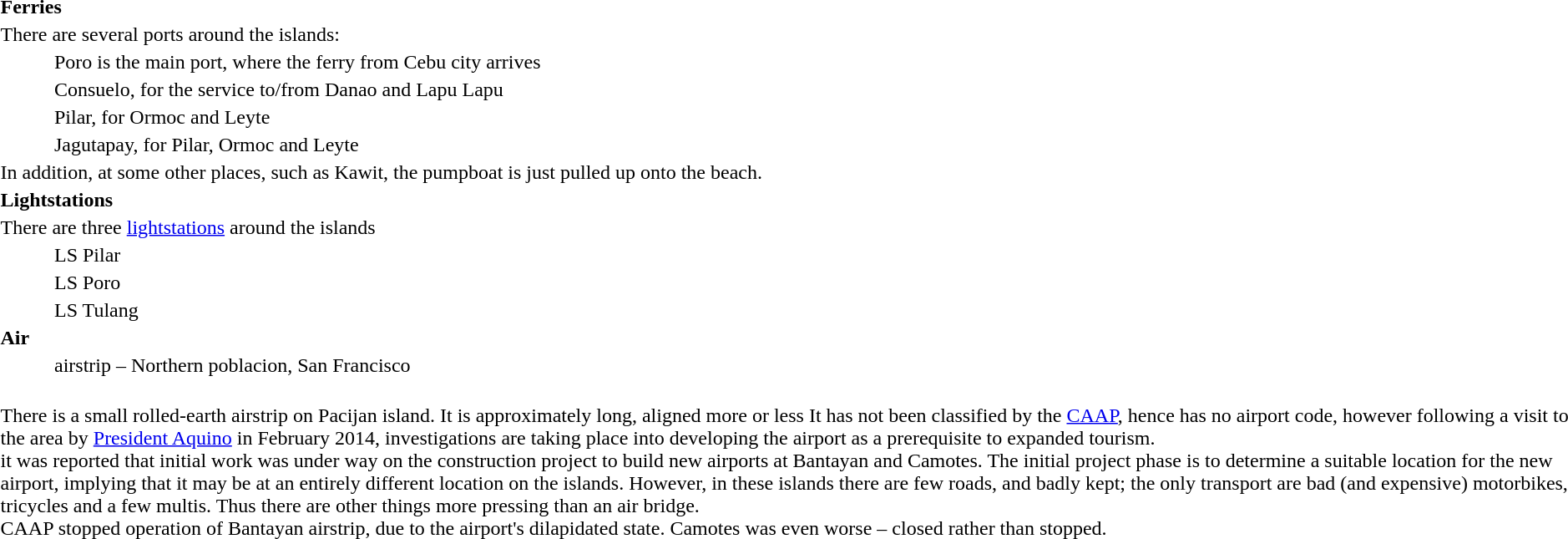<table style="text-align:left;vertical-align:top;font:88%;border:none;height:1.0;">
<tr>
<td colspan=3 style="font-weight:bolder;">Ferries</td>
<td rowspan=13 style="width:25%;"></td>
</tr>
<tr>
<td colspan=3>There are several ports around the islands:</td>
</tr>
<tr>
<td style="width:1.5em;padding-left:1em;color:green;"></td>
<td colspan=2> Poro is the main port, where the ferry from Cebu city arrives</td>
</tr>
<tr>
<td style="padding-left:1em;color:green;"></td>
<td colspan=2> Consuelo, for the service to/from Danao and Lapu Lapu</td>
</tr>
<tr>
<td style="padding-left:1em;color:green;"></td>
<td colspan=2> Pilar, for Ormoc and Leyte</td>
</tr>
<tr>
<td style="padding-left:1em;color:green;"></td>
<td colspan=2>Jagutapay, for Pilar, Ormoc and Leyte</td>
</tr>
<tr>
<td colspan=3>In addition, at some other places, such as Kawit, the pumpboat is just pulled up onto the beach.</td>
</tr>
<tr>
<td colspan=3 style="font-weight:bolder;">Lightstations</td>
</tr>
<tr>
<td colspan=3>There are three <a href='#'>lightstations</a> around the islands</td>
</tr>
<tr>
<td style="padding-left:1em;color:blue;"></td>
<td> LS Pilar</td>
<td></td>
</tr>
<tr>
<td style="padding-left:1em;color:blue;"></td>
<td> LS Poro</td>
<td></td>
</tr>
<tr>
<td style="padding-left:1em;color:blue;"></td>
<td> LS Tulang</td>
<td></td>
</tr>
<tr>
<td colspan=3 style="font-weight:bolder;">Air</td>
</tr>
<tr>
<td style="padding-left:1em;color:red;font-size:110%;"></td>
<td> airstrip – Northern poblacion, San Francisco</td>
<td></td>
</tr>
<tr>
<td colspan=4><br>There is a small rolled-earth airstrip on Pacijan island.  It is approximately  long, aligned more or less   It has not been classified by the <a href='#'>CAAP</a>, hence has no airport code, however following a visit to the area by <a href='#'>President Aquino</a> in February 2014, investigations are taking place into developing the airport as a prerequisite to expanded tourism.<br><strong></strong> it was reported that initial work was under way on the construction project to build new airports at Bantayan and Camotes. The initial project phase is to determine a suitable location for the new airport, implying that it may be at an entirely different location on the islands.  However, in these islands there are few roads, and badly kept; the only transport are bad (and expensive) motorbikes, tricycles and a few multis.  Thus there are other things more pressing than an air bridge.<br><strong></strong> CAAP stopped operation of Bantayan airstrip, due to the airport's dilapidated state. Camotes was even worse – closed rather than stopped.</td>
</tr>
</table>
